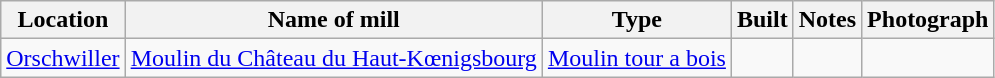<table class="wikitable">
<tr>
<th>Location</th>
<th>Name of mill</th>
<th>Type</th>
<th>Built</th>
<th>Notes</th>
<th>Photograph</th>
</tr>
<tr>
<td><a href='#'>Orschwiller</a></td>
<td><a href='#'>Moulin du Château du Haut-Kœnigsbourg</a></td>
<td><a href='#'>Moulin tour a bois</a></td>
<td></td>
<td></td>
<td></td>
</tr>
</table>
